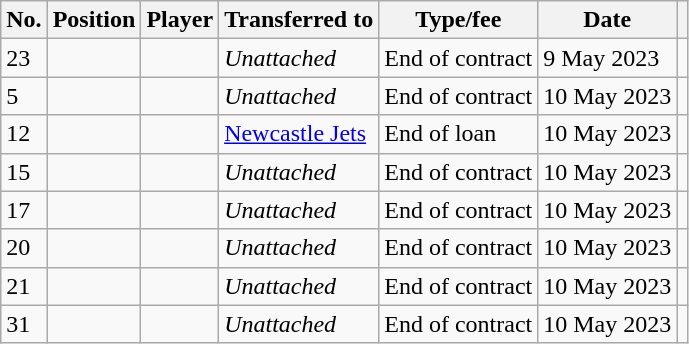<table class="wikitable plainrowheaders sortable" style="text-align:center; text-align:left">
<tr>
<th scope="col">No.</th>
<th scope="col">Position</th>
<th scope="col">Player</th>
<th scope="col">Transferred to</th>
<th scope="col">Type/fee</th>
<th scope="col">Date</th>
<th scope="col" class="unsortable"></th>
</tr>
<tr>
<td>23</td>
<td></td>
<td></td>
<td><em>Unattached</em></td>
<td>End of contract</td>
<td>9 May 2023</td>
<td></td>
</tr>
<tr>
<td>5</td>
<td></td>
<td></td>
<td><em>Unattached</em></td>
<td>End of contract</td>
<td>10 May 2023</td>
<td></td>
</tr>
<tr>
<td>12</td>
<td></td>
<td></td>
<td><a href='#'>Newcastle Jets</a></td>
<td>End of loan</td>
<td>10 May 2023</td>
<td></td>
</tr>
<tr>
<td>15</td>
<td></td>
<td></td>
<td><em>Unattached</em></td>
<td>End of contract</td>
<td>10 May 2023</td>
<td></td>
</tr>
<tr>
<td>17</td>
<td></td>
<td></td>
<td><em>Unattached</em></td>
<td>End of contract</td>
<td>10 May 2023</td>
<td></td>
</tr>
<tr>
<td>20</td>
<td></td>
<td></td>
<td><em>Unattached</em></td>
<td>End of contract</td>
<td>10 May 2023</td>
<td></td>
</tr>
<tr>
<td>21</td>
<td></td>
<td></td>
<td><em>Unattached</em></td>
<td>End of contract</td>
<td>10 May 2023</td>
<td></td>
</tr>
<tr>
<td>31</td>
<td></td>
<td></td>
<td><em>Unattached</em></td>
<td>End of contract</td>
<td>10 May 2023</td>
<td></td>
</tr>
</table>
